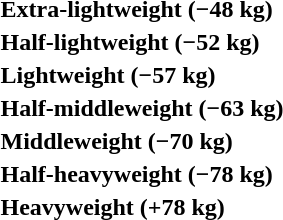<table>
<tr>
<th rowspan=2 style="text-align:left;">Extra-lightweight (−48 kg)</th>
<td rowspan=2></td>
<td rowspan=2></td>
<td></td>
</tr>
<tr>
<td></td>
</tr>
<tr>
<th rowspan=2 style="text-align:left;">Half-lightweight (−52 kg)</th>
<td rowspan=2></td>
<td rowspan=2></td>
<td></td>
</tr>
<tr>
<td></td>
</tr>
<tr>
<th rowspan=2 style="text-align:left;">Lightweight (−57 kg)</th>
<td rowspan=2></td>
<td rowspan=2></td>
<td></td>
</tr>
<tr>
<td></td>
</tr>
<tr>
<th rowspan=2 style="text-align:left;">Half-middleweight (−63 kg)</th>
<td rowspan=2></td>
<td rowspan=2></td>
<td></td>
</tr>
<tr>
<td></td>
</tr>
<tr>
<th rowspan=2 style="text-align:left;">Middleweight (−70 kg)</th>
<td rowspan=2></td>
<td rowspan=2></td>
<td></td>
</tr>
<tr>
<td></td>
</tr>
<tr>
<th rowspan=2 style="text-align:left;">Half-heavyweight (−78 kg)</th>
<td rowspan=2></td>
<td rowspan=2></td>
<td></td>
</tr>
<tr>
<td></td>
</tr>
<tr>
<th rowspan=2 style="text-align:left;">Heavyweight (+78 kg)</th>
<td rowspan=2></td>
<td rowspan=2></td>
<td></td>
</tr>
<tr>
<td></td>
</tr>
</table>
